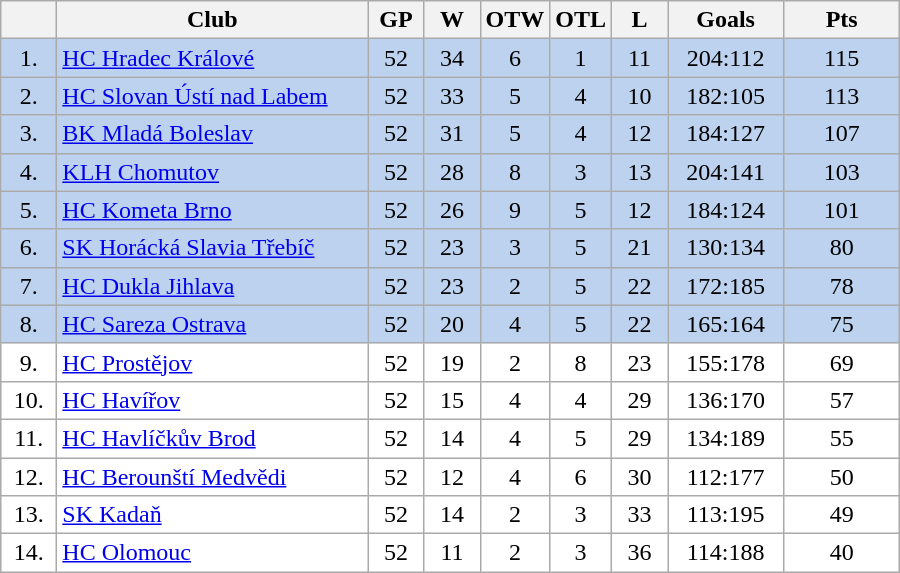<table class="wikitable">
<tr>
<th width="30"></th>
<th width="200">Club</th>
<th width="30">GP</th>
<th width="30">W</th>
<th width="30">OTW</th>
<th width="30">OTL</th>
<th width="30">L</th>
<th width="70">Goals</th>
<th width="70">Pts</th>
</tr>
<tr bgcolor="#BCD2EE" align="center">
<td>1.</td>
<td align="left"><a href='#'>HC Hradec Králové</a></td>
<td>52</td>
<td>34</td>
<td>6</td>
<td>1</td>
<td>11</td>
<td>204:112</td>
<td>115</td>
</tr>
<tr bgcolor="#BCD2EE" align="center">
<td>2.</td>
<td align="left"><a href='#'>HC Slovan Ústí nad Labem</a></td>
<td>52</td>
<td>33</td>
<td>5</td>
<td>4</td>
<td>10</td>
<td>182:105</td>
<td>113</td>
</tr>
<tr bgcolor="#BCD2EE" align="center">
<td>3.</td>
<td align="left"><a href='#'>BK Mladá Boleslav</a></td>
<td>52</td>
<td>31</td>
<td>5</td>
<td>4</td>
<td>12</td>
<td>184:127</td>
<td>107</td>
</tr>
<tr bgcolor="#BCD2EE" align="center">
<td>4.</td>
<td align="left"><a href='#'>KLH Chomutov</a></td>
<td>52</td>
<td>28</td>
<td>8</td>
<td>3</td>
<td>13</td>
<td>204:141</td>
<td>103</td>
</tr>
<tr bgcolor="#BCD2EE" align="center">
<td>5.</td>
<td align="left"><a href='#'>HC Kometa Brno</a></td>
<td>52</td>
<td>26</td>
<td>9</td>
<td>5</td>
<td>12</td>
<td>184:124</td>
<td>101</td>
</tr>
<tr bgcolor="#BCD2EE" align="center">
<td>6.</td>
<td align="left"><a href='#'>SK Horácká Slavia Třebíč</a></td>
<td>52</td>
<td>23</td>
<td>3</td>
<td>5</td>
<td>21</td>
<td>130:134</td>
<td>80</td>
</tr>
<tr bgcolor="#BCD2EE" align="center">
<td>7.</td>
<td align="left"><a href='#'>HC Dukla Jihlava</a></td>
<td>52</td>
<td>23</td>
<td>2</td>
<td>5</td>
<td>22</td>
<td>172:185</td>
<td>78</td>
</tr>
<tr bgcolor="#BCD2EE" align="center">
<td>8.</td>
<td align="left"><a href='#'>HC Sareza Ostrava</a></td>
<td>52</td>
<td>20</td>
<td>4</td>
<td>5</td>
<td>22</td>
<td>165:164</td>
<td>75</td>
</tr>
<tr bgcolor="#FFFFFF" align="center">
<td>9.</td>
<td align="left"><a href='#'>HC Prostějov</a></td>
<td>52</td>
<td>19</td>
<td>2</td>
<td>8</td>
<td>23</td>
<td>155:178</td>
<td>69</td>
</tr>
<tr bgcolor="#FFFFFF" align="center">
<td>10.</td>
<td align="left"><a href='#'>HC Havířov</a></td>
<td>52</td>
<td>15</td>
<td>4</td>
<td>4</td>
<td>29</td>
<td>136:170</td>
<td>57</td>
</tr>
<tr bgcolor="#FFFFFF" align="center">
<td>11.</td>
<td align="left"><a href='#'>HC Havlíčkův Brod</a></td>
<td>52</td>
<td>14</td>
<td>4</td>
<td>5</td>
<td>29</td>
<td>134:189</td>
<td>55</td>
</tr>
<tr bgcolor="#FFFFFF" align="center">
<td>12.</td>
<td align="left"><a href='#'>HC Berounští Medvědi</a></td>
<td>52</td>
<td>12</td>
<td>4</td>
<td>6</td>
<td>30</td>
<td>112:177</td>
<td>50</td>
</tr>
<tr bgcolor="#FFFFFF" align="center">
<td>13.</td>
<td align="left"><a href='#'>SK Kadaň</a></td>
<td>52</td>
<td>14</td>
<td>2</td>
<td>3</td>
<td>33</td>
<td>113:195</td>
<td>49</td>
</tr>
<tr bgcolor="#FFFFFF" align="center">
<td>14.</td>
<td align="left"><a href='#'>HC Olomouc</a></td>
<td>52</td>
<td>11</td>
<td>2</td>
<td>3</td>
<td>36</td>
<td>114:188</td>
<td>40</td>
</tr>
</table>
